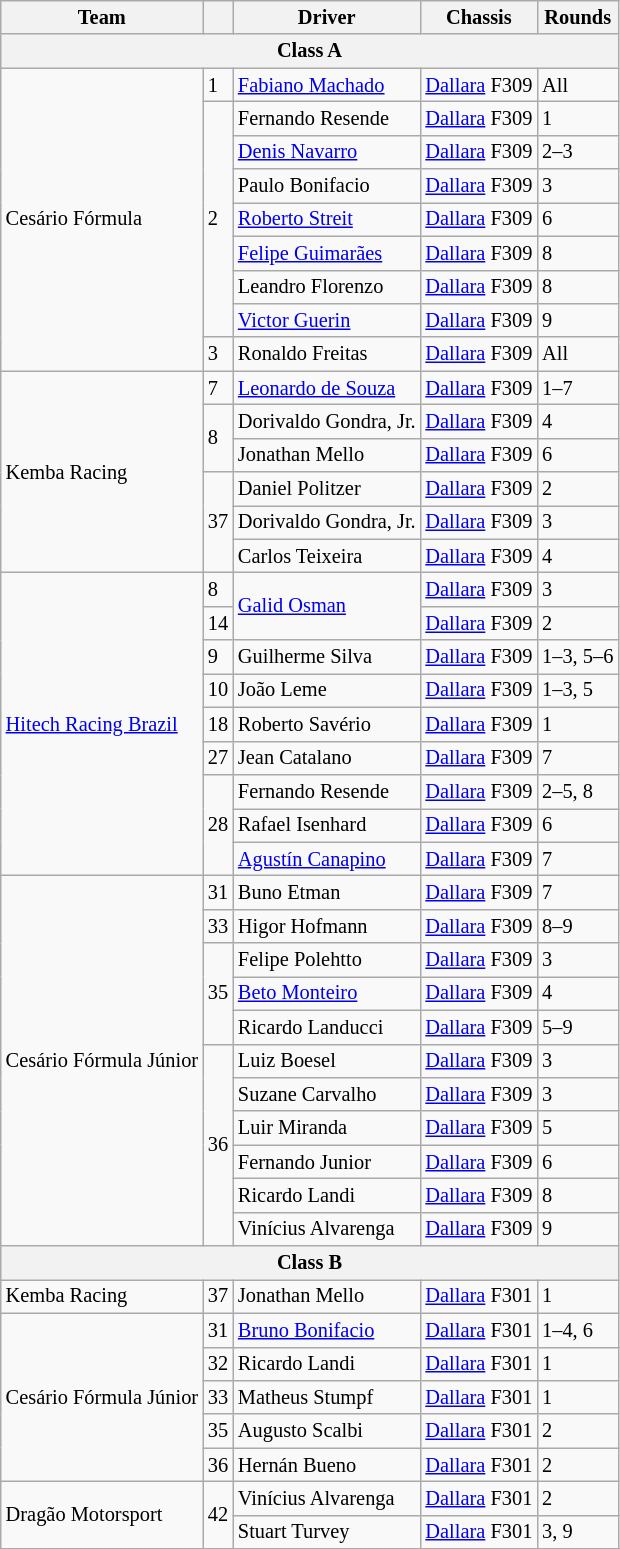<table class="wikitable" style="font-size: 85%;">
<tr>
<th>Team</th>
<th></th>
<th>Driver</th>
<th>Chassis</th>
<th>Rounds</th>
</tr>
<tr>
<th colspan=5>Class A</th>
</tr>
<tr>
<td rowspan=9>Cesário Fórmula</td>
<td>1</td>
<td> <a href='#'>Fabiano Machado</a></td>
<td><a href='#'>Dallara</a> F309</td>
<td>All</td>
</tr>
<tr>
<td rowspan=7>2</td>
<td> Fernando Resende</td>
<td><a href='#'>Dallara</a> F309</td>
<td>1</td>
</tr>
<tr>
<td> <a href='#'>Denis Navarro</a></td>
<td><a href='#'>Dallara</a> F309</td>
<td>2–3</td>
</tr>
<tr>
<td> Paulo Bonifacio</td>
<td><a href='#'>Dallara</a> F309</td>
<td>3</td>
</tr>
<tr>
<td> <a href='#'>Roberto Streit</a></td>
<td><a href='#'>Dallara</a> F309</td>
<td>6</td>
</tr>
<tr>
<td> <a href='#'>Felipe Guimarães</a></td>
<td><a href='#'>Dallara</a> F309</td>
<td>8</td>
</tr>
<tr>
<td> Leandro Florenzo</td>
<td><a href='#'>Dallara</a> F309</td>
<td>8</td>
</tr>
<tr>
<td> <a href='#'>Victor Guerin</a></td>
<td><a href='#'>Dallara</a> F309</td>
<td>9</td>
</tr>
<tr>
<td>3</td>
<td> Ronaldo Freitas</td>
<td><a href='#'>Dallara</a> F309</td>
<td>All</td>
</tr>
<tr>
<td rowspan=6>Kemba Racing</td>
<td>7</td>
<td> <a href='#'>Leonardo de Souza</a></td>
<td><a href='#'>Dallara</a> F309</td>
<td>1–7</td>
</tr>
<tr>
<td rowspan=2>8</td>
<td> Dorivaldo Gondra, Jr.</td>
<td><a href='#'>Dallara</a> F309</td>
<td>4</td>
</tr>
<tr>
<td> Jonathan Mello</td>
<td><a href='#'>Dallara</a> F309</td>
<td>6</td>
</tr>
<tr>
<td rowspan=3>37</td>
<td> Daniel Politzer</td>
<td><a href='#'>Dallara</a> F309</td>
<td>2</td>
</tr>
<tr>
<td> Dorivaldo Gondra, Jr.</td>
<td><a href='#'>Dallara</a> F309</td>
<td>3</td>
</tr>
<tr>
<td> Carlos Teixeira</td>
<td><a href='#'>Dallara</a> F309</td>
<td>4</td>
</tr>
<tr>
<td rowspan=9><a href='#'>Hitech Racing Brazil</a></td>
<td>8</td>
<td rowspan=2> <a href='#'>Galid Osman</a></td>
<td><a href='#'>Dallara</a> F309</td>
<td>3</td>
</tr>
<tr>
<td>14</td>
<td><a href='#'>Dallara</a> F309</td>
<td>2</td>
</tr>
<tr>
<td>9</td>
<td> Guilherme Silva</td>
<td><a href='#'>Dallara</a> F309</td>
<td>1–3, 5–6</td>
</tr>
<tr>
<td>10</td>
<td> João Leme</td>
<td><a href='#'>Dallara</a> F309</td>
<td>1–3, 5</td>
</tr>
<tr>
<td>18</td>
<td> Roberto Savério</td>
<td><a href='#'>Dallara</a> F309</td>
<td>1</td>
</tr>
<tr>
<td>27</td>
<td> Jean Catalano</td>
<td><a href='#'>Dallara</a> F309</td>
<td>7</td>
</tr>
<tr>
<td rowspan=3>28</td>
<td> Fernando Resende</td>
<td><a href='#'>Dallara</a> F309</td>
<td>2–5, 8</td>
</tr>
<tr>
<td> Rafael Isenhard</td>
<td><a href='#'>Dallara</a> F309</td>
<td>6</td>
</tr>
<tr>
<td> <a href='#'>Agustín Canapino</a></td>
<td><a href='#'>Dallara</a> F309</td>
<td>7</td>
</tr>
<tr>
<td rowspan=11>Cesário Fórmula Júnior</td>
<td>31</td>
<td> Buno Etman</td>
<td><a href='#'>Dallara</a> F309</td>
<td>7</td>
</tr>
<tr>
<td>33</td>
<td> Higor Hofmann</td>
<td><a href='#'>Dallara</a> F309</td>
<td>8–9</td>
</tr>
<tr>
<td rowspan=3>35</td>
<td> Felipe Polehtto</td>
<td><a href='#'>Dallara</a> F309</td>
<td>3</td>
</tr>
<tr>
<td> <a href='#'>Beto Monteiro</a></td>
<td><a href='#'>Dallara</a> F309</td>
<td>4</td>
</tr>
<tr>
<td> Ricardo Landucci</td>
<td><a href='#'>Dallara</a> F309</td>
<td>5–9</td>
</tr>
<tr>
<td rowspan=6>36</td>
<td> Luiz Boesel</td>
<td><a href='#'>Dallara</a> F309</td>
<td>3</td>
</tr>
<tr>
<td> Suzane Carvalho</td>
<td><a href='#'>Dallara</a> F309</td>
<td>3</td>
</tr>
<tr>
<td> Luir Miranda</td>
<td><a href='#'>Dallara</a> F309</td>
<td>5</td>
</tr>
<tr>
<td> Fernando Junior</td>
<td><a href='#'>Dallara</a> F309</td>
<td>6</td>
</tr>
<tr>
<td> Ricardo Landi</td>
<td><a href='#'>Dallara</a> F309</td>
<td>8</td>
</tr>
<tr>
<td> Vinícius Alvarenga</td>
<td><a href='#'>Dallara</a> F309</td>
<td>9</td>
</tr>
<tr>
<th colspan=5>Class B</th>
</tr>
<tr>
<td>Kemba Racing</td>
<td>37</td>
<td> Jonathan Mello</td>
<td><a href='#'>Dallara</a> F301</td>
<td>1</td>
</tr>
<tr>
<td rowspan=5>Cesário Fórmula Júnior</td>
<td>31</td>
<td> <a href='#'>Bruno Bonifacio</a></td>
<td><a href='#'>Dallara</a> F301</td>
<td>1–4, 6</td>
</tr>
<tr>
<td>32</td>
<td> Ricardo Landi</td>
<td><a href='#'>Dallara</a> F301</td>
<td>1</td>
</tr>
<tr>
<td>33</td>
<td> Matheus Stumpf</td>
<td><a href='#'>Dallara</a> F301</td>
<td>1</td>
</tr>
<tr>
<td>35</td>
<td> Augusto Scalbi</td>
<td><a href='#'>Dallara</a> F301</td>
<td>2</td>
</tr>
<tr>
<td>36</td>
<td> Hernán Bueno</td>
<td><a href='#'>Dallara</a> F301</td>
<td>2</td>
</tr>
<tr>
<td rowspan=2>Dragão Motorsport</td>
<td rowspan=2>42</td>
<td> Vinícius Alvarenga</td>
<td><a href='#'>Dallara</a> F301</td>
<td>2</td>
</tr>
<tr>
<td> Stuart Turvey</td>
<td><a href='#'>Dallara</a> F301</td>
<td>3, 9</td>
</tr>
<tr>
</tr>
</table>
